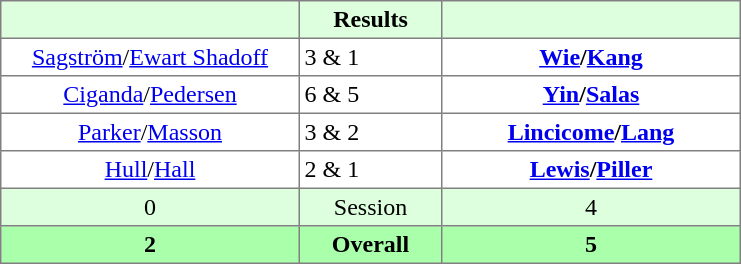<table border="1" cellpadding="3" style="border-collapse:collapse; text-align:center;">
<tr style="background:#dfd;">
<th style="width:12em;"></th>
<th style="width:5.5em;">Results</th>
<th style="width:12em;"></th>
</tr>
<tr>
<td><a href='#'>Sagström</a>/<a href='#'>Ewart Shadoff</a></td>
<td align=left> 3 & 1</td>
<td><strong><a href='#'>Wie</a>/<a href='#'>Kang</a></strong></td>
</tr>
<tr>
<td><a href='#'>Ciganda</a>/<a href='#'>Pedersen</a></td>
<td align=left> 6 & 5</td>
<td><strong><a href='#'>Yin</a>/<a href='#'>Salas</a></strong></td>
</tr>
<tr>
<td><a href='#'>Parker</a>/<a href='#'>Masson</a></td>
<td align=left> 3 & 2</td>
<td><strong><a href='#'>Lincicome</a>/<a href='#'>Lang</a></strong></td>
</tr>
<tr>
<td><a href='#'>Hull</a>/<a href='#'>Hall</a></td>
<td align=left> 2 & 1</td>
<td><strong><a href='#'>Lewis</a>/<a href='#'>Piller</a></strong></td>
</tr>
<tr style="background:#dfd;">
<td>0</td>
<td>Session</td>
<td>4</td>
</tr>
<tr style="background:#afa;">
<th>2</th>
<th>Overall</th>
<th>5</th>
</tr>
</table>
